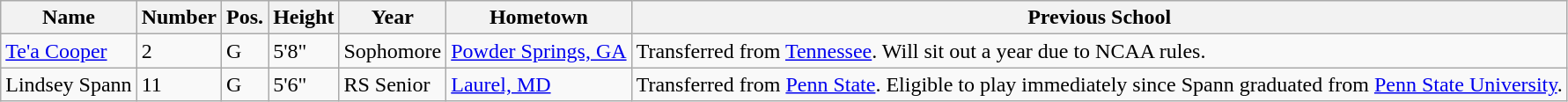<table class="wikitable sortable" border="1">
<tr>
<th>Name</th>
<th>Number</th>
<th>Pos.</th>
<th>Height</th>
<th>Year</th>
<th>Hometown</th>
<th class="unsortable">Previous School</th>
</tr>
<tr>
<td><a href='#'>Te'a Cooper</a></td>
<td>2</td>
<td>G</td>
<td>5'8"</td>
<td>Sophomore</td>
<td><a href='#'>Powder Springs, GA</a></td>
<td>Transferred from <a href='#'>Tennessee</a>. Will sit out a year due to NCAA rules.</td>
</tr>
<tr>
<td>Lindsey Spann</td>
<td>11</td>
<td>G</td>
<td>5'6"</td>
<td>RS Senior</td>
<td><a href='#'>Laurel, MD</a></td>
<td>Transferred from <a href='#'>Penn State</a>. Eligible to play immediately since Spann graduated from <a href='#'>Penn State University</a>.</td>
</tr>
</table>
